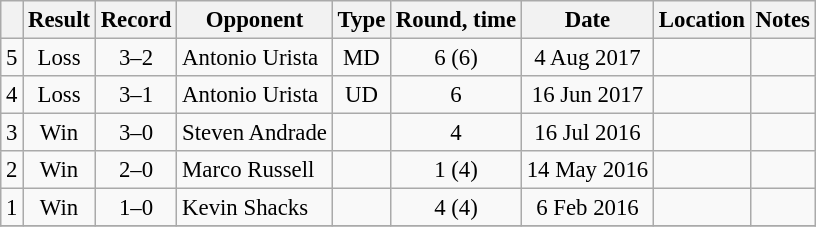<table class="wikitable" style="text-align:center; font-size:95%">
<tr>
<th></th>
<th>Result</th>
<th>Record</th>
<th>Opponent</th>
<th>Type</th>
<th>Round, time</th>
<th>Date</th>
<th>Location</th>
<th>Notes</th>
</tr>
<tr>
<td>5</td>
<td>Loss</td>
<td>3–2</td>
<td style="text-align:left;"> Antonio Urista</td>
<td>MD</td>
<td>6 (6)</td>
<td>4 Aug 2017</td>
<td style="text-align:left;"> </td>
<td></td>
</tr>
<tr>
<td>4</td>
<td>Loss</td>
<td>3–1</td>
<td style="text-align:left;"> Antonio Urista</td>
<td>UD</td>
<td>6</td>
<td>16 Jun 2017</td>
<td style="text-align:left;"> </td>
<td></td>
</tr>
<tr>
<td>3</td>
<td>Win</td>
<td>3–0</td>
<td style="text-align:left;"> Steven Andrade</td>
<td></td>
<td>4</td>
<td>16 Jul 2016</td>
<td style="text-align:left;"> </td>
<td></td>
</tr>
<tr>
<td>2</td>
<td>Win</td>
<td>2–0</td>
<td style="text-align:left;"> Marco Russell</td>
<td></td>
<td>1 (4)</td>
<td>14 May 2016</td>
<td style="text-align:left;"> </td>
<td></td>
</tr>
<tr>
<td>1</td>
<td>Win</td>
<td>1–0</td>
<td style="text-align:left;"> Kevin Shacks</td>
<td></td>
<td>4 (4)</td>
<td>6 Feb 2016</td>
<td style="text-align:left;"> </td>
<td></td>
</tr>
<tr>
</tr>
</table>
